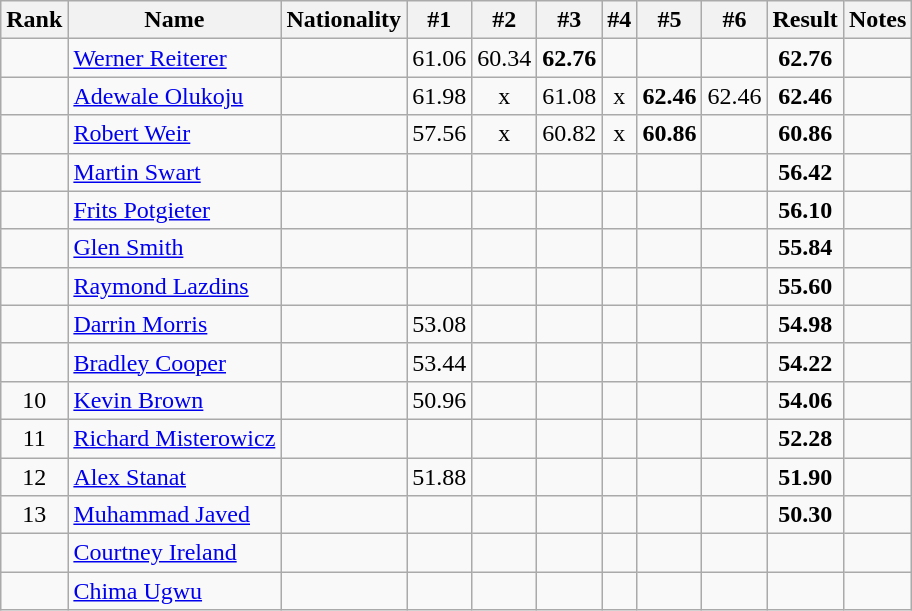<table class="wikitable sortable" style=" text-align:center">
<tr>
<th>Rank</th>
<th>Name</th>
<th>Nationality</th>
<th>#1</th>
<th>#2</th>
<th>#3</th>
<th>#4</th>
<th>#5</th>
<th>#6</th>
<th>Result</th>
<th>Notes</th>
</tr>
<tr>
<td></td>
<td align=left><a href='#'>Werner Reiterer</a></td>
<td align=left></td>
<td>61.06</td>
<td>60.34</td>
<td><strong>62.76</strong></td>
<td></td>
<td></td>
<td></td>
<td><strong>62.76</strong></td>
<td></td>
</tr>
<tr>
<td></td>
<td align=left><a href='#'>Adewale Olukoju</a></td>
<td align=left></td>
<td>61.98</td>
<td>x</td>
<td>61.08</td>
<td>x</td>
<td><strong>62.46</strong></td>
<td>62.46</td>
<td><strong>62.46</strong></td>
<td></td>
</tr>
<tr>
<td></td>
<td align=left><a href='#'>Robert Weir</a></td>
<td align=left></td>
<td>57.56</td>
<td>x</td>
<td>60.82</td>
<td>x</td>
<td><strong>60.86</strong></td>
<td></td>
<td><strong>60.86</strong></td>
<td></td>
</tr>
<tr>
<td></td>
<td align=left><a href='#'>Martin Swart</a></td>
<td align=left></td>
<td></td>
<td></td>
<td></td>
<td></td>
<td></td>
<td></td>
<td><strong>56.42</strong></td>
<td></td>
</tr>
<tr>
<td></td>
<td align=left><a href='#'>Frits Potgieter</a></td>
<td align=left></td>
<td></td>
<td></td>
<td></td>
<td></td>
<td></td>
<td></td>
<td><strong>56.10</strong></td>
<td></td>
</tr>
<tr>
<td></td>
<td align=left><a href='#'>Glen Smith</a></td>
<td align=left></td>
<td></td>
<td></td>
<td></td>
<td></td>
<td></td>
<td></td>
<td><strong>55.84</strong></td>
<td></td>
</tr>
<tr>
<td></td>
<td align=left><a href='#'>Raymond Lazdins</a></td>
<td align=left></td>
<td></td>
<td></td>
<td></td>
<td></td>
<td></td>
<td></td>
<td><strong>55.60</strong></td>
<td></td>
</tr>
<tr>
<td></td>
<td align=left><a href='#'>Darrin Morris</a></td>
<td align=left></td>
<td>53.08</td>
<td></td>
<td></td>
<td></td>
<td></td>
<td></td>
<td><strong>54.98</strong></td>
<td></td>
</tr>
<tr>
<td></td>
<td align=left><a href='#'>Bradley Cooper</a></td>
<td align=left></td>
<td>53.44</td>
<td></td>
<td></td>
<td></td>
<td></td>
<td></td>
<td><strong>54.22</strong></td>
<td></td>
</tr>
<tr>
<td>10</td>
<td align=left><a href='#'>Kevin Brown</a></td>
<td align=left></td>
<td>50.96</td>
<td></td>
<td></td>
<td></td>
<td></td>
<td></td>
<td><strong>54.06</strong></td>
<td></td>
</tr>
<tr>
<td>11</td>
<td align=left><a href='#'>Richard Misterowicz</a></td>
<td align=left></td>
<td></td>
<td></td>
<td></td>
<td></td>
<td></td>
<td></td>
<td><strong>52.28</strong></td>
<td></td>
</tr>
<tr>
<td>12</td>
<td align=left><a href='#'>Alex Stanat</a></td>
<td align=left></td>
<td>51.88</td>
<td></td>
<td></td>
<td></td>
<td></td>
<td></td>
<td><strong>51.90</strong></td>
<td></td>
</tr>
<tr>
<td>13</td>
<td align=left><a href='#'>Muhammad Javed</a></td>
<td align=left></td>
<td></td>
<td></td>
<td></td>
<td></td>
<td></td>
<td></td>
<td><strong>50.30</strong></td>
<td></td>
</tr>
<tr>
<td></td>
<td align=left><a href='#'>Courtney Ireland</a></td>
<td align=left></td>
<td></td>
<td></td>
<td></td>
<td></td>
<td></td>
<td></td>
<td><strong></strong></td>
<td></td>
</tr>
<tr>
<td></td>
<td align=left><a href='#'>Chima Ugwu</a></td>
<td align=left></td>
<td></td>
<td></td>
<td></td>
<td></td>
<td></td>
<td></td>
<td><strong></strong></td>
<td></td>
</tr>
</table>
